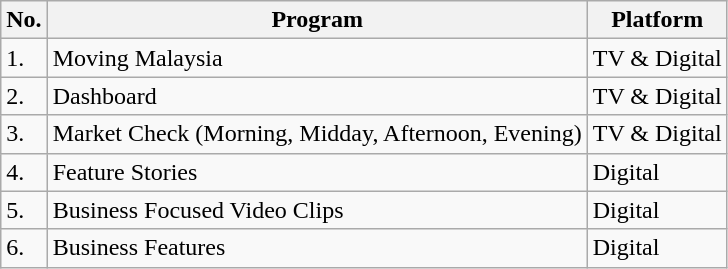<table class="wikitable">
<tr>
<th>No.</th>
<th>Program</th>
<th>Platform</th>
</tr>
<tr>
<td>1.</td>
<td>Moving Malaysia</td>
<td>TV & Digital</td>
</tr>
<tr>
<td>2.</td>
<td>Dashboard</td>
<td>TV & Digital</td>
</tr>
<tr>
<td>3.</td>
<td>Market Check (Morning, Midday, Afternoon, Evening)</td>
<td>TV & Digital</td>
</tr>
<tr>
<td>4.</td>
<td>Feature Stories</td>
<td>Digital</td>
</tr>
<tr>
<td>5.</td>
<td>Business Focused Video Clips</td>
<td>Digital</td>
</tr>
<tr>
<td>6.</td>
<td>Business Features</td>
<td>Digital</td>
</tr>
</table>
